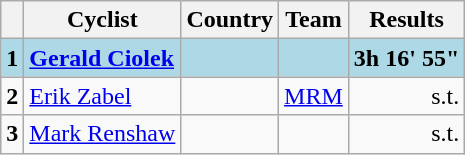<table class="wikitable">
<tr>
<th></th>
<th>Cyclist</th>
<th>Country</th>
<th>Team</th>
<th>Results</th>
</tr>
<tr style="background:lightblue">
<td><strong>1</strong></td>
<td><strong><a href='#'>Gerald Ciolek</a></strong></td>
<td><strong></strong></td>
<td><strong></strong></td>
<td align=right><strong>3h 16' 55"</strong></td>
</tr>
<tr>
<td><strong>2</strong></td>
<td><a href='#'>Erik Zabel</a></td>
<td></td>
<td><a href='#'>MRM</a></td>
<td align=right>s.t.</td>
</tr>
<tr>
<td><strong>3</strong></td>
<td><a href='#'>Mark Renshaw</a></td>
<td></td>
<td></td>
<td align=right>s.t.</td>
</tr>
</table>
